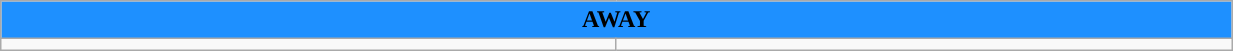<table class="wikitable collapsible collapsed" style="width:65%">
<tr>
<th colspan=6 ! style="color:black; background:Dodgerblue">AWAY</th>
</tr>
<tr>
<td></td>
<td></td>
</tr>
</table>
